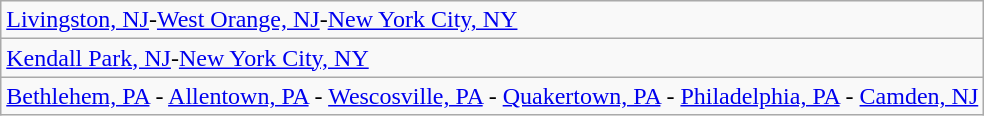<table class="wikitable">
<tr>
<td><a href='#'>Livingston, NJ</a>-<a href='#'>West Orange, NJ</a>-<a href='#'>New York City, NY</a></td>
</tr>
<tr>
<td><a href='#'>Kendall Park, NJ</a>-<a href='#'>New York City, NY</a></td>
</tr>
<tr>
<td><a href='#'>Bethlehem, PA</a> - <a href='#'>Allentown, PA</a> - <a href='#'>Wescosville, PA</a> - <a href='#'>Quakertown, PA</a> - <a href='#'>Philadelphia, PA</a> - <a href='#'>Camden, NJ</a></td>
</tr>
</table>
